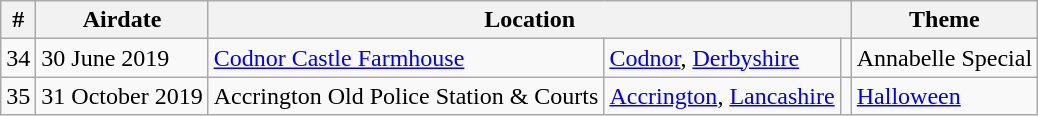<table class="wikitable" id="series_list">
<tr>
<th>#</th>
<th>Airdate</th>
<th colspan="3">Location</th>
<th>Theme</th>
</tr>
<tr>
<td>34</td>
<td>30 June 2019</td>
<td><a href='#'>Codnor Castle Farmhouse</a></td>
<td><a href='#'>Codnor</a>, <a href='#'>Derbyshire</a></td>
<td></td>
<td>Annabelle Special</td>
</tr>
<tr>
<td>35</td>
<td>31 October 2019</td>
<td>Accrington Old Police Station & Courts</td>
<td><a href='#'>Accrington</a>, <a href='#'>Lancashire</a></td>
<td></td>
<td><a href='#'>Halloween</a></td>
</tr>
</table>
